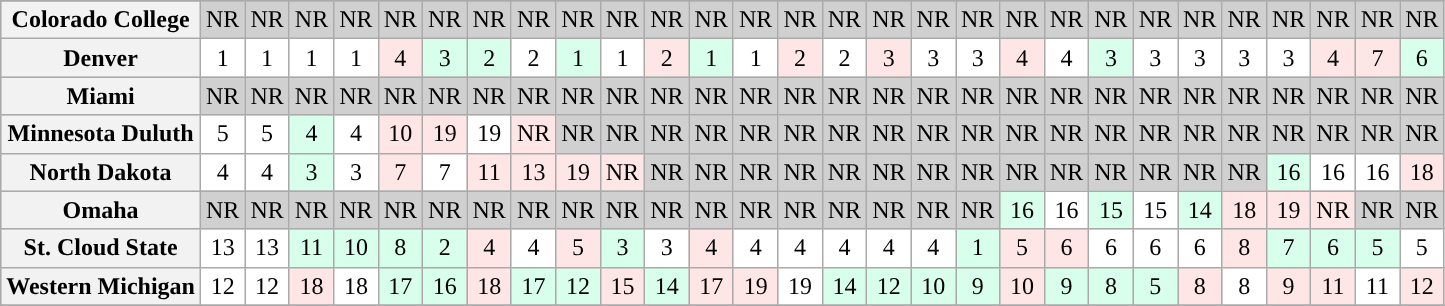<table class="wikitable sortable" style="text-align: center;">
<tr>
</tr>
<tr bgcolor=d0d0d0>
<th>Colorado College</th>
<td>NR</td>
<td>NR</td>
<td>NR</td>
<td>NR</td>
<td>NR</td>
<td>NR</td>
<td>NR</td>
<td>NR</td>
<td>NR</td>
<td>NR</td>
<td>NR</td>
<td>NR</td>
<td>NR</td>
<td>NR</td>
<td>NR</td>
<td>NR</td>
<td>NR</td>
<td>NR</td>
<td>NR</td>
<td>NR</td>
<td>NR</td>
<td>NR</td>
<td>NR</td>
<td>NR</td>
<td>NR</td>
<td>NR</td>
<td>NR</td>
<td>NR</td>
</tr>
<tr bgcolor=d0d0d0>
<th>Denver</th>
<td bgcolor=ffffff>1</td>
<td bgcolor=ffffff>1</td>
<td bgcolor=ffffff>1</td>
<td bgcolor=ffffff>1</td>
<td bgcolor=FFE6E6>4</td>
<td bgcolor=D8FFEB>3</td>
<td bgcolor=D8FFEB>2</td>
<td bgcolor=ffffff>2</td>
<td bgcolor=D8FFEB>1</td>
<td bgcolor=ffffff>1</td>
<td bgcolor=FFE6E6>2</td>
<td bgcolor=D8FFEB>1</td>
<td bgcolor=ffffff>1</td>
<td bgcolor=FFE6E6>2</td>
<td bgcolor=ffffff>2</td>
<td bgcolor=FFE6E6>3</td>
<td bgcolor=ffffff>3</td>
<td bgcolor=ffffff>3</td>
<td bgcolor=FFE6E6>4</td>
<td bgcolor=ffffff>4</td>
<td bgcolor=D8FFEB>3</td>
<td bgcolor=ffffff>3</td>
<td bgcolor=ffffff>3</td>
<td bgcolor=ffffff>3</td>
<td bgcolor=ffffff>3</td>
<td bgcolor=FFE6E6>4</td>
<td bgcolor=FFE6E6>7</td>
<td bgcolor=D8FFEB>6</td>
</tr>
<tr bgcolor=d0d0d0>
<th>Miami</th>
<td>NR</td>
<td>NR</td>
<td>NR</td>
<td>NR</td>
<td>NR</td>
<td>NR</td>
<td>NR</td>
<td>NR</td>
<td>NR</td>
<td>NR</td>
<td>NR</td>
<td>NR</td>
<td>NR</td>
<td>NR</td>
<td>NR</td>
<td>NR</td>
<td>NR</td>
<td>NR</td>
<td>NR</td>
<td>NR</td>
<td>NR</td>
<td>NR</td>
<td>NR</td>
<td>NR</td>
<td>NR</td>
<td>NR</td>
<td>NR</td>
<td>NR</td>
</tr>
<tr bgcolor=d0d0d0>
<th>Minnesota Duluth</th>
<td bgcolor=ffffff>5</td>
<td bgcolor=ffffff>5</td>
<td bgcolor=D8FFEB>4</td>
<td bgcolor=ffffff>4</td>
<td bgcolor=FFE6E6>10</td>
<td bgcolor=FFE6E6>19</td>
<td bgcolor=ffffff>19</td>
<td bgcolor=FFE6E6>NR</td>
<td>NR</td>
<td>NR</td>
<td>NR</td>
<td>NR</td>
<td>NR</td>
<td>NR</td>
<td>NR</td>
<td>NR</td>
<td>NR</td>
<td>NR</td>
<td>NR</td>
<td>NR</td>
<td>NR</td>
<td>NR</td>
<td>NR</td>
<td>NR</td>
<td>NR</td>
<td>NR</td>
<td>NR</td>
<td>NR</td>
</tr>
<tr bgcolor=d0d0d0>
<th>North Dakota</th>
<td bgcolor=ffffff>4</td>
<td bgcolor=ffffff>4</td>
<td bgcolor=D8FFEB>3</td>
<td bgcolor=ffffff>3</td>
<td bgcolor=FFE6E6>7</td>
<td bgcolor=ffffff>7</td>
<td bgcolor=FFE6E6>11</td>
<td bgcolor=FFE6E6>13</td>
<td bgcolor=FFE6E6>19</td>
<td bgcolor=FFE6E6>NR</td>
<td>NR</td>
<td>NR</td>
<td>NR</td>
<td>NR</td>
<td>NR</td>
<td>NR</td>
<td>NR</td>
<td>NR</td>
<td>NR</td>
<td>NR</td>
<td>NR</td>
<td>NR</td>
<td>NR</td>
<td>NR</td>
<td bgcolor=D8FFEB>16</td>
<td bgcolor=ffffff>16</td>
<td bgcolor=ffffff>16</td>
<td bgcolor=FFE6E6>18</td>
</tr>
<tr bgcolor=d0d0d0>
<th>Omaha</th>
<td>NR</td>
<td>NR</td>
<td>NR</td>
<td>NR</td>
<td>NR</td>
<td>NR</td>
<td>NR</td>
<td>NR</td>
<td>NR</td>
<td>NR</td>
<td>NR</td>
<td>NR</td>
<td>NR</td>
<td>NR</td>
<td>NR</td>
<td>NR</td>
<td>NR</td>
<td>NR</td>
<td bgcolor=D8FFEB>16</td>
<td bgcolor=ffffff>16</td>
<td bgcolor=D8FFEB>15</td>
<td bgcolor=ffffff>15</td>
<td bgcolor=D8FFEB>14</td>
<td bgcolor=FFE6E6>18</td>
<td bgcolor=FFE6E6>19</td>
<td bgcolor=FFE6E6>NR</td>
<td>NR</td>
<td>NR</td>
</tr>
<tr bgcolor=d0d0d0>
<th>St. Cloud State</th>
<td bgcolor=ffffff>13</td>
<td bgcolor=ffffff>13</td>
<td bgcolor=D8FFEB>11</td>
<td bgcolor=D8FFEB>10</td>
<td bgcolor=D8FFEB>8</td>
<td bgcolor=D8FFEB>2</td>
<td bgcolor=FFE6E6>4</td>
<td bgcolor=ffffff>4</td>
<td bgcolor=FFE6E6>5</td>
<td bgcolor=D8FFEB>3</td>
<td bgcolor=ffffff>3</td>
<td bgcolor=FFE6E6>4</td>
<td bgcolor=ffffff>4</td>
<td bgcolor=ffffff>4</td>
<td bgcolor=ffffff>4</td>
<td bgcolor=ffffff>4</td>
<td bgcolor=ffffff>4</td>
<td bgcolor=D8FFEB>1</td>
<td bgcolor=FFE6E6>5</td>
<td bgcolor=FFE6E6>6</td>
<td bgcolor=ffffff>6</td>
<td bgcolor=ffffff>6</td>
<td bgcolor=ffffff>6</td>
<td bgcolor=FFE6E6>8</td>
<td bgcolor=D8FFEB>7</td>
<td bgcolor=D8FFEB>6</td>
<td bgcolor=D8FFEB>5</td>
<td bgcolor=ffffff>5</td>
</tr>
<tr bgcolor=d0d0d0>
<th>Western Michigan</th>
<td bgcolor=ffffff>12</td>
<td bgcolor=ffffff>12</td>
<td bgcolor=FFE6E6>18</td>
<td bgcolor=ffffff>18</td>
<td bgcolor=D8FFEB>17</td>
<td bgcolor=D8FFEB>16</td>
<td bgcolor=FFE6E6>18</td>
<td bgcolor=D8FFEB>17</td>
<td bgcolor=D8FFEB>12</td>
<td bgcolor=FFE6E6>15</td>
<td bgcolor=D8FFEB>14</td>
<td bgcolor=FFE6E6>17</td>
<td bgcolor=FFE6E6>19</td>
<td bgcolor=ffffff>19</td>
<td bgcolor=D8FFEB>14</td>
<td bgcolor=D8FFEB>12</td>
<td bgcolor=D8FFEB>10</td>
<td bgcolor=D8FFEB>9</td>
<td bgcolor=FFE6E6>10</td>
<td bgcolor=D8FFEB>9</td>
<td bgcolor=D8FFEB>8</td>
<td bgcolor=D8FFEB>5</td>
<td bgcolor=FFE6E6>8</td>
<td bgcolor=ffffff>8</td>
<td bgcolor=FFE6E6>9</td>
<td bgcolor=FFE6E6>11</td>
<td bgcolor=ffffff>11</td>
<td bgcolor=FFE6E6>12</td>
</tr>
<tr>
</tr>
</table>
